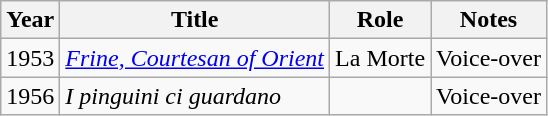<table class="wikitable plainrowheaders sortable">
<tr>
<th scope="col">Year</th>
<th scope="col">Title</th>
<th scope="col">Role</th>
<th scope="col">Notes</th>
</tr>
<tr>
<td>1953</td>
<td><em><a href='#'>Frine, Courtesan of Orient</a></em></td>
<td>La Morte</td>
<td>Voice-over</td>
</tr>
<tr>
<td>1956</td>
<td><em>I pinguini ci guardano</em></td>
<td></td>
<td>Voice-over</td>
</tr>
</table>
